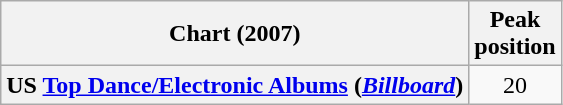<table class="wikitable plainrowheaders" style="text-align:center">
<tr>
<th scope="col">Chart (2007)</th>
<th scope="col">Peak<br>position</th>
</tr>
<tr>
<th scope="row">US <a href='#'>Top Dance/Electronic Albums</a> (<em><a href='#'>Billboard</a></em>)</th>
<td>20</td>
</tr>
</table>
